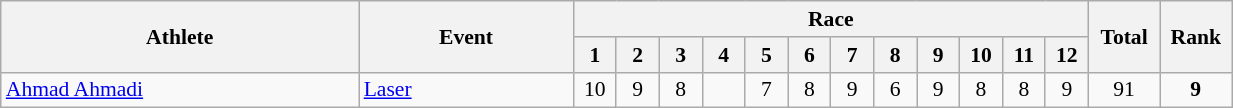<table class="wikitable" width="65%" style="text-align:center; font-size:90%">
<tr>
<th rowspan="2" width="25%">Athlete</th>
<th rowspan="2" width="15%">Event</th>
<th colspan="12">Race</th>
<th rowspan="2" width="5%">Total</th>
<th rowspan="2" width="5%">Rank</th>
</tr>
<tr>
<th width="3%">1</th>
<th width="3%">2</th>
<th width="3%">3</th>
<th width="3%">4</th>
<th width="3%">5</th>
<th width="3%">6</th>
<th width="3%">7</th>
<th width="3%">8</th>
<th width="3%">9</th>
<th width="3%">10</th>
<th width="3%">11</th>
<th width="3%">12</th>
</tr>
<tr align=center>
<td align=left><a href='#'>Ahmad Ahmadi</a></td>
<td align=left><a href='#'>Laser</a></td>
<td>10</td>
<td>9</td>
<td>8</td>
<td><s></s></td>
<td>7</td>
<td>8</td>
<td>9</td>
<td>6</td>
<td>9</td>
<td>8</td>
<td>8</td>
<td>9</td>
<td>91</td>
<td><strong>9</strong></td>
</tr>
</table>
